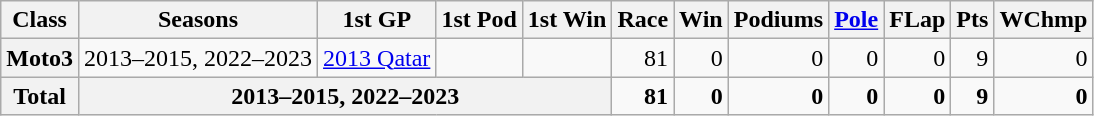<table class="wikitable" style="text-align:right;">
<tr>
<th>Class</th>
<th>Seasons</th>
<th>1st GP</th>
<th>1st Pod</th>
<th>1st Win</th>
<th>Race</th>
<th>Win</th>
<th>Podiums</th>
<th><a href='#'>Pole</a></th>
<th>FLap</th>
<th>Pts</th>
<th>WChmp</th>
</tr>
<tr>
<th>Moto3</th>
<td>2013–2015, 2022–2023</td>
<td style="text-align:left;"><a href='#'>2013 Qatar</a></td>
<td style="text-align:left;"></td>
<td style="text-align:left;"></td>
<td>81</td>
<td>0</td>
<td>0</td>
<td>0</td>
<td>0</td>
<td>9</td>
<td>0</td>
</tr>
<tr>
<th>Total</th>
<th colspan="4">2013–2015, 2022–2023</th>
<td><strong>81</strong></td>
<td><strong>0</strong></td>
<td><strong>0</strong></td>
<td><strong>0</strong></td>
<td><strong>0</strong></td>
<td><strong>9</strong></td>
<td><strong>0</strong></td>
</tr>
</table>
